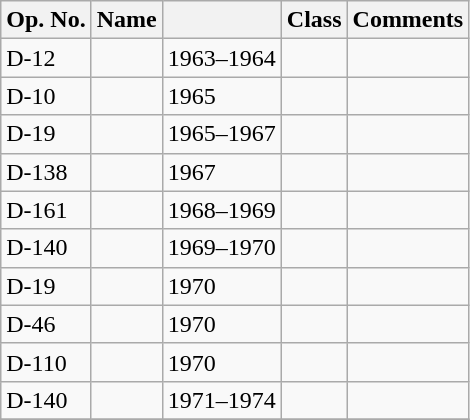<table class="wikitable">
<tr>
<th>Op. No.</th>
<th>Name</th>
<th></th>
<th>Class</th>
<th>Comments</th>
</tr>
<tr>
<td>D-12</td>
<td></td>
<td>1963–1964</td>
<td></td>
<td></td>
</tr>
<tr>
<td>D-10</td>
<td></td>
<td>1965</td>
<td></td>
<td></td>
</tr>
<tr>
<td>D-19</td>
<td></td>
<td>1965–1967</td>
<td></td>
<td></td>
</tr>
<tr>
<td>D-138</td>
<td></td>
<td>1967</td>
<td></td>
<td></td>
</tr>
<tr>
<td>D-161</td>
<td></td>
<td>1968–1969</td>
<td></td>
<td></td>
</tr>
<tr>
<td>D-140</td>
<td></td>
<td>1969–1970</td>
<td></td>
<td></td>
</tr>
<tr>
<td>D-19</td>
<td></td>
<td>1970</td>
<td></td>
<td></td>
</tr>
<tr>
<td>D-46</td>
<td></td>
<td>1970</td>
<td></td>
<td></td>
</tr>
<tr>
<td>D-110</td>
<td></td>
<td>1970</td>
<td></td>
<td></td>
</tr>
<tr>
<td>D-140</td>
<td></td>
<td>1971–1974</td>
<td></td>
<td></td>
</tr>
<tr>
</tr>
</table>
